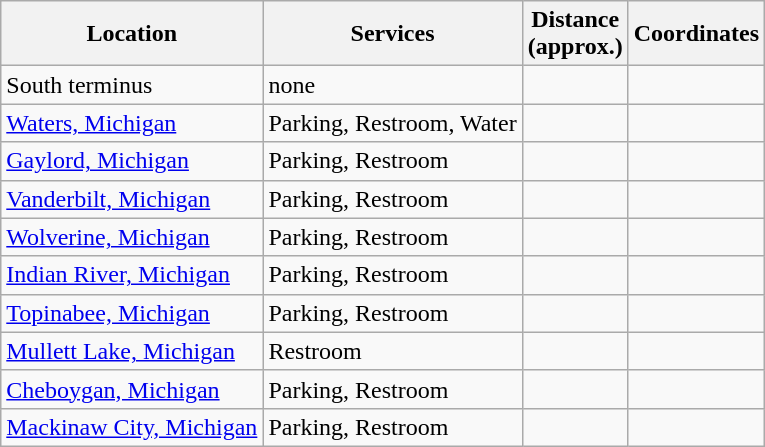<table class="wikitable">
<tr>
<th>Location</th>
<th>Services</th>
<th>Distance<br> (approx.)</th>
<th>Coordinates</th>
</tr>
<tr>
<td>South terminus</td>
<td>none</td>
<td></td>
<td></td>
</tr>
<tr>
<td><a href='#'>Waters, Michigan</a></td>
<td>Parking, Restroom, Water</td>
<td></td>
<td></td>
</tr>
<tr>
<td><a href='#'>Gaylord, Michigan</a></td>
<td>Parking, Restroom</td>
<td></td>
<td></td>
</tr>
<tr>
<td><a href='#'>Vanderbilt, Michigan</a></td>
<td>Parking, Restroom</td>
<td></td>
<td></td>
</tr>
<tr>
<td><a href='#'>Wolverine, Michigan</a></td>
<td>Parking, Restroom</td>
<td></td>
<td></td>
</tr>
<tr>
<td><a href='#'>Indian River, Michigan</a></td>
<td>Parking, Restroom</td>
<td></td>
<td></td>
</tr>
<tr>
<td><a href='#'>Topinabee, Michigan</a></td>
<td>Parking, Restroom</td>
<td></td>
<td></td>
</tr>
<tr>
<td><a href='#'>Mullett Lake, Michigan</a></td>
<td>Restroom</td>
<td></td>
<td></td>
</tr>
<tr>
<td><a href='#'>Cheboygan, Michigan</a></td>
<td>Parking, Restroom</td>
<td></td>
<td></td>
</tr>
<tr>
<td><a href='#'>Mackinaw City, Michigan</a></td>
<td>Parking, Restroom</td>
<td></td>
<td></td>
</tr>
</table>
